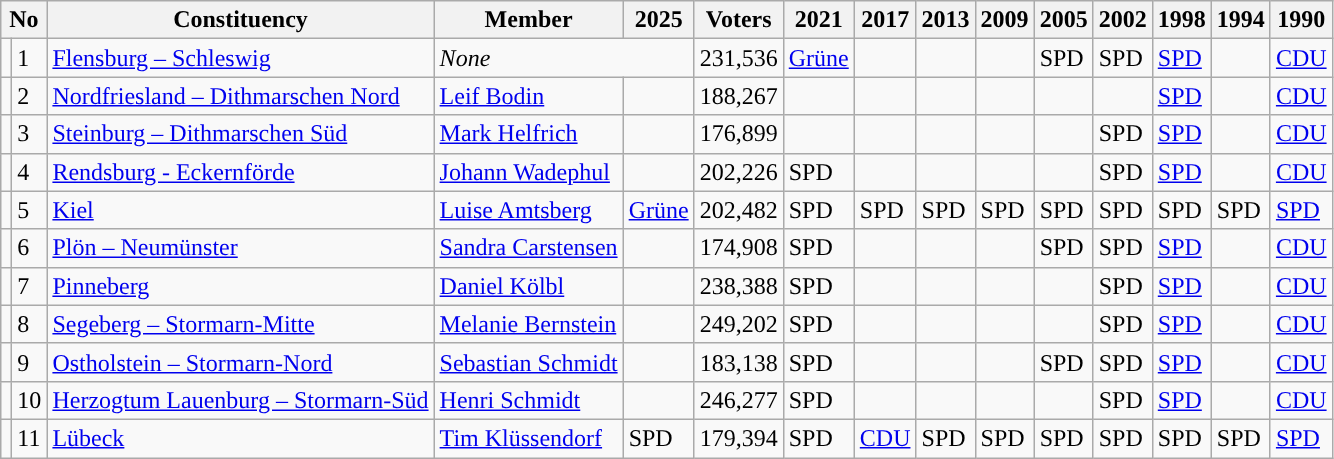<table class="wikitable sortable">
<tr>
<th colspan=2>No</th>
<th>Constituency</th>
<th>Member</th>
<th>2025</th>
<th>Voters</th>
<th>2021</th>
<th>2017</th>
<th>2013</th>
<th>2009</th>
<th>2005</th>
<th>2002</th>
<th>1998</th>
<th>1994</th>
<th>1990</th>
</tr>
<tr>
<td></td>
<td>1</td>
<td><a href='#'>Flensburg – Schleswig</a></td>
<td colspan="2"><em>None</em></td>
<td>231,536</td>
<td><a href='#'>Grüne</a></td>
<td></td>
<td></td>
<td></td>
<td bgcolor=>SPD</td>
<td bgcolor=>SPD</td>
<td><a href='#'>SPD</a></td>
<td></td>
<td><a href='#'>CDU</a></td>
</tr>
<tr>
<td style="background-color: "></td>
<td>2</td>
<td><a href='#'>Nordfriesland – Dithmarschen Nord</a></td>
<td><a href='#'>Leif Bodin</a></td>
<td bgcolor=></td>
<td>188,267</td>
<td bgcolor=></td>
<td></td>
<td></td>
<td></td>
<td></td>
<td></td>
<td><a href='#'>SPD</a></td>
<td></td>
<td><a href='#'>CDU</a></td>
</tr>
<tr>
<td style="background-color: "></td>
<td>3</td>
<td><a href='#'>Steinburg – Dithmarschen Süd</a></td>
<td><a href='#'>Mark Helfrich</a></td>
<td bgcolor=></td>
<td>176,899</td>
<td bgcolor=></td>
<td></td>
<td></td>
<td></td>
<td></td>
<td bgcolor=>SPD</td>
<td><a href='#'>SPD</a></td>
<td></td>
<td><a href='#'>CDU</a></td>
</tr>
<tr>
<td style="background-color: "></td>
<td>4</td>
<td><a href='#'>Rendsburg - Eckernförde</a></td>
<td><a href='#'>Johann Wadephul</a></td>
<td bgcolor=></td>
<td>202,226</td>
<td bgcolor=>SPD</td>
<td></td>
<td></td>
<td></td>
<td></td>
<td bgcolor=>SPD</td>
<td><a href='#'>SPD</a></td>
<td></td>
<td><a href='#'>CDU</a></td>
</tr>
<tr>
<td style="background-color: "></td>
<td>5</td>
<td><a href='#'>Kiel</a></td>
<td><a href='#'>Luise Amtsberg</a></td>
<td><a href='#'>Grüne</a></td>
<td>202,482</td>
<td bgcolor=>SPD</td>
<td bgcolor=>SPD</td>
<td bgcolor=>SPD</td>
<td bgcolor=>SPD</td>
<td bgcolor=>SPD</td>
<td bgcolor=>SPD</td>
<td bgcolor=>SPD</td>
<td bgcolor=>SPD</td>
<td><a href='#'>SPD</a></td>
</tr>
<tr>
<td style="background-color: "></td>
<td>6</td>
<td><a href='#'>Plön – Neumünster</a></td>
<td><a href='#'>Sandra Carstensen</a></td>
<td></td>
<td>174,908</td>
<td bgcolor=>SPD</td>
<td></td>
<td></td>
<td></td>
<td bgcolor=>SPD</td>
<td bgcolor=>SPD</td>
<td><a href='#'>SPD</a></td>
<td></td>
<td><a href='#'>CDU</a></td>
</tr>
<tr>
<td style="background-color: "></td>
<td>7</td>
<td><a href='#'>Pinneberg</a></td>
<td><a href='#'>Daniel Kölbl</a></td>
<td></td>
<td>238,388</td>
<td bgcolor=>SPD</td>
<td></td>
<td></td>
<td></td>
<td></td>
<td bgcolor=>SPD</td>
<td><a href='#'>SPD</a></td>
<td></td>
<td><a href='#'>CDU</a></td>
</tr>
<tr>
<td style="background-color: "></td>
<td>8</td>
<td><a href='#'>Segeberg – Stormarn-Mitte</a></td>
<td><a href='#'>Melanie Bernstein</a></td>
<td></td>
<td>249,202</td>
<td bgcolor=>SPD</td>
<td></td>
<td></td>
<td></td>
<td></td>
<td bgcolor=>SPD</td>
<td><a href='#'>SPD</a></td>
<td></td>
<td><a href='#'>CDU</a></td>
</tr>
<tr>
<td style="background-color: "></td>
<td>9</td>
<td><a href='#'>Ostholstein – Stormarn-Nord</a></td>
<td><a href='#'>Sebastian Schmidt</a></td>
<td></td>
<td>183,138</td>
<td bgcolor=>SPD</td>
<td></td>
<td></td>
<td></td>
<td bgcolor=>SPD</td>
<td bgcolor=>SPD</td>
<td><a href='#'>SPD</a></td>
<td></td>
<td><a href='#'>CDU</a></td>
</tr>
<tr>
<td style="background-color: "></td>
<td>10</td>
<td><a href='#'>Herzogtum Lauenburg – Stormarn-Süd</a></td>
<td><a href='#'>Henri Schmidt</a></td>
<td></td>
<td>246,277</td>
<td bgcolor=>SPD</td>
<td></td>
<td></td>
<td></td>
<td></td>
<td bgcolor=>SPD</td>
<td><a href='#'>SPD</a></td>
<td></td>
<td><a href='#'>CDU</a></td>
</tr>
<tr>
<td style="background-color: "></td>
<td>11</td>
<td><a href='#'>Lübeck</a></td>
<td><a href='#'>Tim Klüssendorf</a></td>
<td bgcolor=>SPD</td>
<td>179,394</td>
<td bgcolor=>SPD</td>
<td><a href='#'>CDU</a></td>
<td bgcolor=>SPD</td>
<td bgcolor=>SPD</td>
<td bgcolor=>SPD</td>
<td bgcolor=>SPD</td>
<td bgcolor=>SPD</td>
<td bgcolor=>SPD</td>
<td><a href='#'>SPD</a></td>
</tr>
</table>
